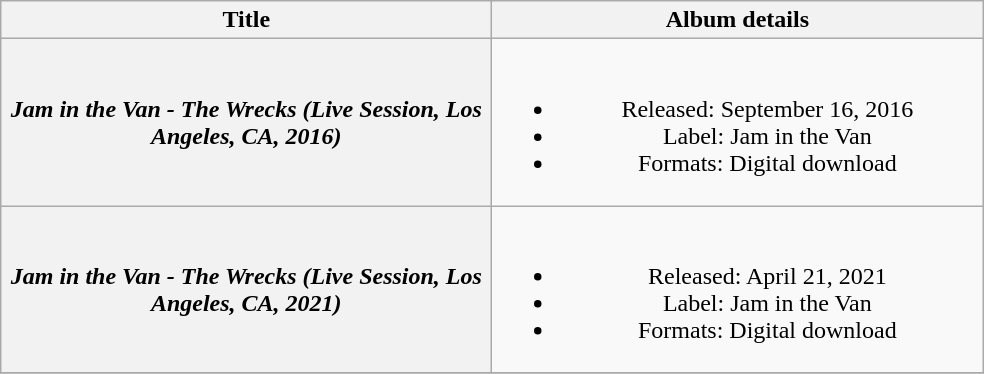<table class="wikitable plainrowheaders" style="text-align:center;">
<tr>
<th scope="col" style="width:20em;">Title</th>
<th scope="col" style="width:20em;">Album details</th>
</tr>
<tr>
<th scope="row"><em>Jam in the Van - The Wrecks (Live Session, Los Angeles, CA, 2016)</em></th>
<td><br><ul><li>Released: September 16, 2016</li><li>Label: Jam in the Van</li><li>Formats: Digital download</li></ul></td>
</tr>
<tr>
<th scope="row"><em>Jam in the Van - The Wrecks (Live Session, Los Angeles, CA, 2021)</em></th>
<td><br><ul><li>Released: April 21, 2021</li><li>Label: Jam in the Van</li><li>Formats: Digital download</li></ul></td>
</tr>
<tr>
</tr>
</table>
